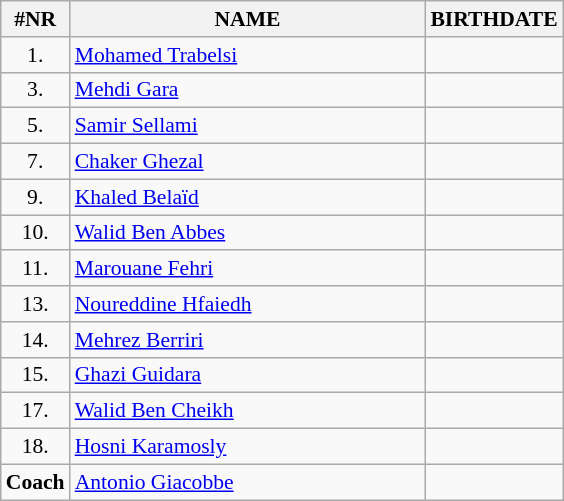<table class="wikitable" style="border-collapse: collapse; font-size: 90%;">
<tr>
<th>#NR</th>
<th align="left" style="width: 16em">NAME</th>
<th>BIRTHDATE</th>
</tr>
<tr>
<td align="center">1.</td>
<td><a href='#'>Mohamed Trabelsi</a></td>
<td align="center"></td>
</tr>
<tr>
<td align="center">3.</td>
<td><a href='#'>Mehdi Gara</a></td>
<td align="center"></td>
</tr>
<tr>
<td align="center">5.</td>
<td><a href='#'>Samir Sellami</a></td>
<td align="center"></td>
</tr>
<tr>
<td align="center">7.</td>
<td><a href='#'>Chaker Ghezal</a></td>
<td align="center"></td>
</tr>
<tr>
<td align="center">9.</td>
<td><a href='#'>Khaled Belaïd</a></td>
<td align="center"></td>
</tr>
<tr>
<td align="center">10.</td>
<td><a href='#'>Walid Ben Abbes</a></td>
<td align="center"></td>
</tr>
<tr>
<td align="center">11.</td>
<td><a href='#'>Marouane Fehri</a></td>
<td align="center"></td>
</tr>
<tr>
<td align="center">13.</td>
<td><a href='#'>Noureddine Hfaiedh</a></td>
<td align="center"></td>
</tr>
<tr>
<td align="center">14.</td>
<td><a href='#'>Mehrez Berriri</a></td>
<td align="center"></td>
</tr>
<tr>
<td align="center">15.</td>
<td><a href='#'>Ghazi Guidara</a></td>
<td align="center"></td>
</tr>
<tr>
<td align="center">17.</td>
<td><a href='#'>Walid Ben Cheikh</a></td>
<td align="center"></td>
</tr>
<tr>
<td align="center">18.</td>
<td><a href='#'>Hosni Karamosly</a></td>
<td align="center"></td>
</tr>
<tr>
<td align="center"><strong>Coach</strong></td>
<td><a href='#'>Antonio Giacobbe</a></td>
<td align="center"></td>
</tr>
</table>
